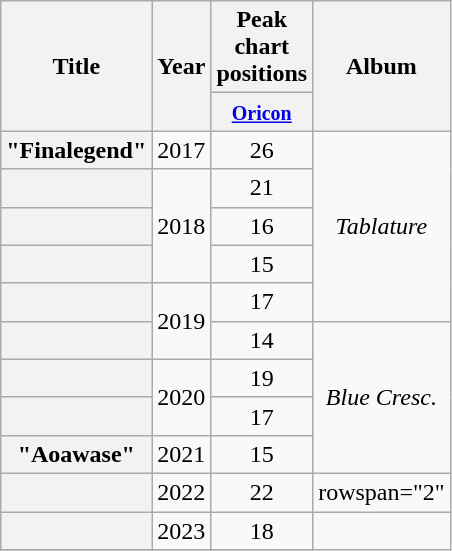<table class="wikitable plainrowheaders" style="text-align:center;">
<tr>
<th scope="col" rowspan="2">Title</th>
<th scope="col" rowspan="2">Year</th>
<th scope="col" colspan="1">Peak <br> chart <br> positions</th>
<th scope="col" rowspan="2">Album</th>
</tr>
<tr>
<th scope="col"><small><a href='#'>Oricon</a></small></th>
</tr>
<tr>
<th scope="row">"Finalegend"</th>
<td>2017</td>
<td>26</td>
<td rowspan="5"><em>Tablature</em></td>
</tr>
<tr>
<th scope="row"></th>
<td rowspan="3">2018</td>
<td>21</td>
</tr>
<tr>
<th scope="row"></th>
<td>16</td>
</tr>
<tr>
<th scope="row"></th>
<td>15</td>
</tr>
<tr>
<th scope="row"></th>
<td rowspan="2">2019</td>
<td>17</td>
</tr>
<tr>
<th scope="row"></th>
<td>14</td>
<td rowspan="4"><em>Blue Cresc.</em></td>
</tr>
<tr>
<th scope="row"></th>
<td rowspan="2">2020</td>
<td>19</td>
</tr>
<tr>
<th scope="row"></th>
<td>17</td>
</tr>
<tr>
<th scope="row">"Aoawase"</th>
<td>2021</td>
<td>15</td>
</tr>
<tr>
<th scope="row"></th>
<td>2022</td>
<td>22</td>
<td>rowspan="2" </td>
</tr>
<tr>
<th scope="row"></th>
<td>2023</td>
<td>18</td>
</tr>
<tr>
</tr>
</table>
